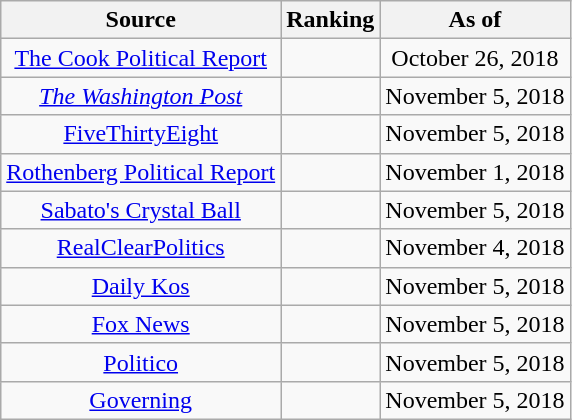<table class="wikitable" style="text-align:center">
<tr>
<th>Source</th>
<th>Ranking</th>
<th>As of</th>
</tr>
<tr>
<td><a href='#'>The Cook Political Report</a></td>
<td></td>
<td>October 26, 2018</td>
</tr>
<tr>
<td><em><a href='#'>The Washington Post</a></em></td>
<td></td>
<td>November 5, 2018</td>
</tr>
<tr>
<td><a href='#'>FiveThirtyEight</a></td>
<td></td>
<td>November 5, 2018</td>
</tr>
<tr>
<td><a href='#'>Rothenberg Political Report</a></td>
<td></td>
<td>November 1, 2018</td>
</tr>
<tr>
<td><a href='#'>Sabato's Crystal Ball</a></td>
<td></td>
<td>November 5, 2018</td>
</tr>
<tr>
<td><a href='#'>RealClearPolitics</a></td>
<td></td>
<td>November 4, 2018</td>
</tr>
<tr>
<td><a href='#'>Daily Kos</a></td>
<td></td>
<td>November 5, 2018</td>
</tr>
<tr>
<td><a href='#'>Fox News</a></td>
<td></td>
<td>November 5, 2018</td>
</tr>
<tr>
<td><a href='#'>Politico</a></td>
<td></td>
<td>November 5, 2018</td>
</tr>
<tr>
<td><a href='#'>Governing</a></td>
<td></td>
<td>November 5, 2018</td>
</tr>
</table>
